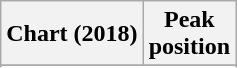<table class="wikitable sortable plainrowheaders" style="text-align:center">
<tr>
<th scope="col">Chart (2018)</th>
<th scope="col">Peak<br>position</th>
</tr>
<tr>
</tr>
<tr>
</tr>
</table>
